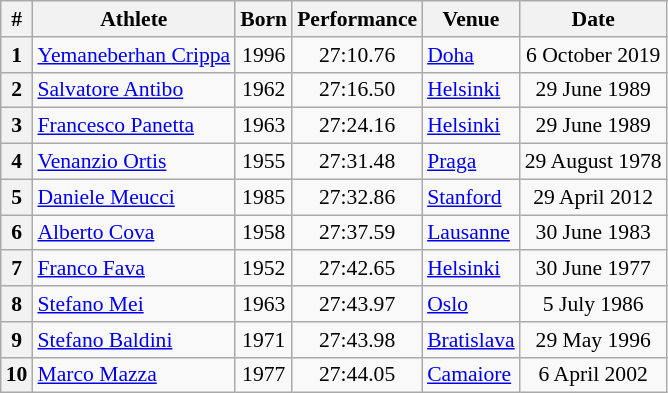<table class="wikitable" style="font-size:90%; text-align:center;">
<tr>
<th>#</th>
<th>Athlete</th>
<th>Born</th>
<th>Performance</th>
<th>Venue</th>
<th>Date</th>
</tr>
<tr>
<th>1</th>
<td align=left><a href='#'>Yemaneberhan Crippa</a></td>
<td>1996</td>
<td>27:10.76</td>
<td align=left> <a href='#'>Doha</a></td>
<td>6 October 2019</td>
</tr>
<tr>
<th>2</th>
<td align=left><a href='#'>Salvatore Antibo</a></td>
<td>1962</td>
<td>27:16.50</td>
<td align=left> <a href='#'>Helsinki</a></td>
<td>29 June 1989</td>
</tr>
<tr>
<th>3</th>
<td align=left><a href='#'>Francesco Panetta</a></td>
<td>1963</td>
<td>27:24.16</td>
<td align=left> <a href='#'>Helsinki</a></td>
<td>29 June 1989</td>
</tr>
<tr>
<th>4</th>
<td align=left><a href='#'>Venanzio Ortis</a></td>
<td>1955</td>
<td>27:31.48</td>
<td align=left> <a href='#'>Praga</a></td>
<td>29 August 1978</td>
</tr>
<tr>
<th>5</th>
<td align=left><a href='#'>Daniele Meucci</a></td>
<td>1985</td>
<td>27:32.86</td>
<td align=left> <a href='#'>Stanford</a></td>
<td>29 April 2012</td>
</tr>
<tr>
<th>6</th>
<td align=left><a href='#'>Alberto Cova</a></td>
<td>1958</td>
<td>27:37.59</td>
<td align=left> <a href='#'>Lausanne</a></td>
<td>30 June 1983</td>
</tr>
<tr>
<th>7</th>
<td align=left><a href='#'>Franco Fava</a></td>
<td>1952</td>
<td>27:42.65</td>
<td align=left> <a href='#'>Helsinki</a></td>
<td>30 June 1977</td>
</tr>
<tr>
<th>8</th>
<td align=left><a href='#'>Stefano Mei</a></td>
<td>1963</td>
<td>27:43.97</td>
<td align=left> <a href='#'>Oslo</a></td>
<td>5 July 1986</td>
</tr>
<tr>
<th>9</th>
<td align=left><a href='#'>Stefano Baldini</a></td>
<td>1971</td>
<td>27:43.98</td>
<td align=left> <a href='#'>Bratislava</a></td>
<td>29 May 1996</td>
</tr>
<tr>
<th>10</th>
<td align=left><a href='#'>Marco Mazza</a></td>
<td>1977</td>
<td>27:44.05</td>
<td align=left> <a href='#'>Camaiore</a></td>
<td>6 April 2002</td>
</tr>
</table>
